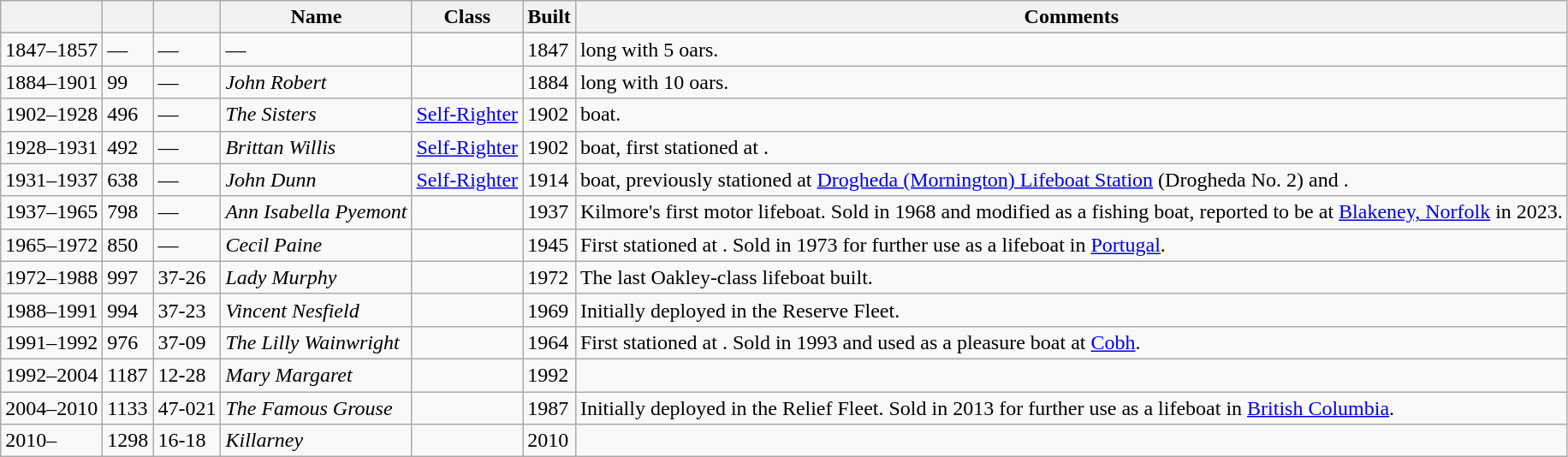<table class="wikitable sortable">
<tr>
<th></th>
<th></th>
<th></th>
<th>Name</th>
<th>Class</th>
<th>Built</th>
<th class=unsortable>Comments</th>
</tr>
<tr>
<td>1847–1857</td>
<td>—</td>
<td>—</td>
<td>—</td>
<td></td>
<td>1847</td>
<td> long with 5 oars.</td>
</tr>
<tr>
<td>1884–1901</td>
<td>99</td>
<td>—</td>
<td><em>John Robert</em></td>
<td></td>
<td>1884</td>
<td> long with 10 oars.</td>
</tr>
<tr>
<td>1902–1928</td>
<td>496</td>
<td>—</td>
<td><em>The Sisters</em></td>
<td><a href='#'>Self-Righter</a></td>
<td>1902</td>
<td> boat.</td>
</tr>
<tr>
<td>1928–1931</td>
<td>492</td>
<td>—</td>
<td><em>Brittan Willis</em></td>
<td><a href='#'>Self-Righter</a></td>
<td>1902</td>
<td> boat, first stationed at .</td>
</tr>
<tr>
<td>1931–1937</td>
<td>638</td>
<td>—</td>
<td><em>John Dunn</em></td>
<td><a href='#'>Self-Righter</a></td>
<td>1914</td>
<td> boat, previously stationed at <a href='#'>Drogheda (Mornington) Lifeboat Station</a> (Drogheda No. 2) and .</td>
</tr>
<tr>
<td>1937–1965</td>
<td>798</td>
<td>—</td>
<td><em>Ann Isabella Pyemont</em></td>
<td></td>
<td>1937</td>
<td>Kilmore's first motor lifeboat. Sold in 1968 and modified as a fishing boat, reported to be at <a href='#'>Blakeney, Norfolk</a> in 2023.</td>
</tr>
<tr>
<td>1965–1972</td>
<td>850</td>
<td>—</td>
<td><em>Cecil Paine</em></td>
<td></td>
<td>1945</td>
<td>First stationed at . Sold in 1973 for further use as a lifeboat in <a href='#'>Portugal</a>.</td>
</tr>
<tr>
<td>1972–1988</td>
<td>997</td>
<td>37-26</td>
<td><em>Lady Murphy</em></td>
<td></td>
<td>1972</td>
<td>The last Oakley-class lifeboat built.</td>
</tr>
<tr>
<td>1988–1991</td>
<td>994</td>
<td>37-23</td>
<td><em>Vincent Nesfield</em></td>
<td></td>
<td>1969</td>
<td>Initially deployed in the Reserve Fleet.</td>
</tr>
<tr>
<td>1991–1992</td>
<td>976</td>
<td>37-09</td>
<td><em>The Lilly Wainwright</em></td>
<td></td>
<td>1964</td>
<td>First stationed at . Sold in 1993 and used as a pleasure boat at <a href='#'>Cobh</a>.</td>
</tr>
<tr>
<td>1992–2004</td>
<td>1187</td>
<td>12-28</td>
<td><em>Mary Margaret</em></td>
<td></td>
<td>1992</td>
<td></td>
</tr>
<tr>
<td>2004–2010</td>
<td>1133</td>
<td>47-021</td>
<td><em>The Famous Grouse</em></td>
<td></td>
<td>1987</td>
<td>Initially deployed in the Relief Fleet. Sold in 2013 for further use as a lifeboat in <a href='#'>British Columbia</a>.</td>
</tr>
<tr>
<td>2010–</td>
<td>1298</td>
<td>16-18</td>
<td><em>Killarney</em></td>
<td></td>
<td>2010</td>
<td></td>
</tr>
</table>
